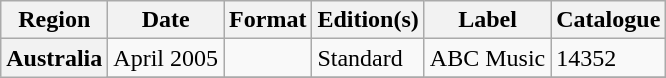<table class="wikitable plainrowheaders">
<tr>
<th scope="col">Region</th>
<th scope="col">Date</th>
<th scope="col">Format</th>
<th scope="col">Edition(s)</th>
<th scope="col">Label</th>
<th scope="col">Catalogue</th>
</tr>
<tr>
<th scope="row" rowspan="2">Australia</th>
<td>April 2005</td>
<td></td>
<td>Standard</td>
<td>ABC Music</td>
<td>14352</td>
</tr>
<tr>
</tr>
</table>
